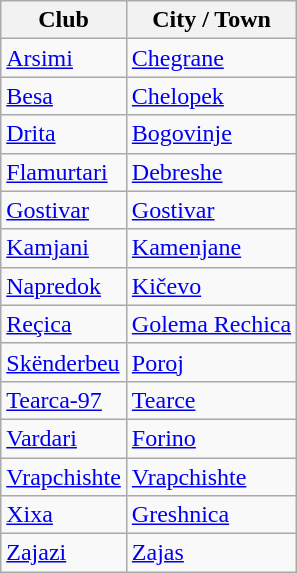<table class="wikitable sortable">
<tr>
<th>Club</th>
<th>City / Town</th>
</tr>
<tr>
<td><a href='#'>Arsimi</a></td>
<td><a href='#'>Chegrane</a></td>
</tr>
<tr>
<td><a href='#'>Besa</a></td>
<td><a href='#'>Chelopek</a></td>
</tr>
<tr>
<td><a href='#'>Drita</a></td>
<td><a href='#'>Bogovinje</a></td>
</tr>
<tr>
<td><a href='#'>Flamurtari</a></td>
<td><a href='#'>Debreshe</a></td>
</tr>
<tr>
<td><a href='#'>Gostivar</a></td>
<td><a href='#'>Gostivar</a></td>
</tr>
<tr>
<td><a href='#'>Kamjani</a></td>
<td><a href='#'>Kamenjane</a></td>
</tr>
<tr>
<td><a href='#'>Napredok</a></td>
<td><a href='#'>Kičevo</a></td>
</tr>
<tr>
<td><a href='#'>Reçica</a></td>
<td><a href='#'>Golema Rechica</a></td>
</tr>
<tr>
<td><a href='#'>Skënderbeu</a></td>
<td><a href='#'>Poroj</a></td>
</tr>
<tr>
<td><a href='#'>Tearca-97</a></td>
<td><a href='#'>Tearce</a></td>
</tr>
<tr>
<td><a href='#'>Vardari</a></td>
<td><a href='#'>Forino</a></td>
</tr>
<tr>
<td><a href='#'>Vrapchishte</a></td>
<td><a href='#'>Vrapchishte</a></td>
</tr>
<tr>
<td><a href='#'>Xixa</a></td>
<td><a href='#'>Greshnica</a></td>
</tr>
<tr>
<td><a href='#'>Zajazi</a></td>
<td><a href='#'>Zajas</a></td>
</tr>
</table>
